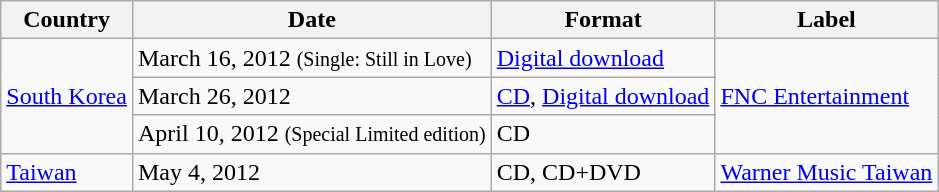<table class="wikitable">
<tr>
<th>Country</th>
<th>Date</th>
<th>Format</th>
<th>Label</th>
</tr>
<tr>
<td rowspan=3><a href='#'>South Korea</a></td>
<td>March 16, 2012 <small>(Single: Still in Love)</small></td>
<td><a href='#'>Digital download</a></td>
<td rowspan=3><a href='#'>FNC Entertainment</a></td>
</tr>
<tr>
<td>March 26, 2012</td>
<td><a href='#'>CD</a>, <a href='#'>Digital download</a></td>
</tr>
<tr>
<td>April 10, 2012 <small>(Special Limited edition)</small></td>
<td>CD</td>
</tr>
<tr>
<td><a href='#'>Taiwan</a></td>
<td>May 4, 2012</td>
<td>CD, CD+DVD</td>
<td><a href='#'>Warner Music Taiwan</a></td>
</tr>
</table>
